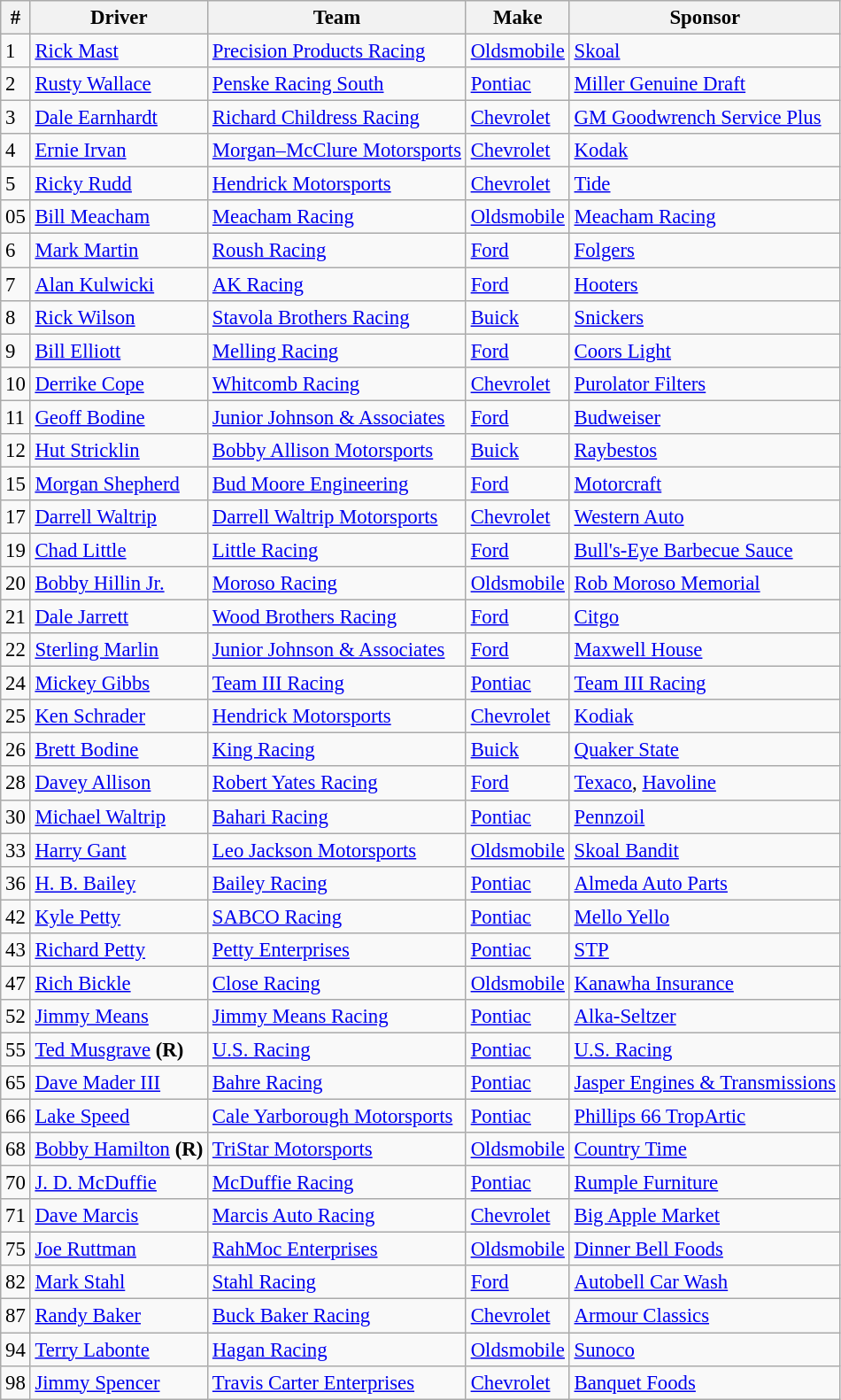<table class="wikitable" style="font-size:95%">
<tr>
<th>#</th>
<th>Driver</th>
<th>Team</th>
<th>Make</th>
<th>Sponsor</th>
</tr>
<tr>
<td>1</td>
<td><a href='#'>Rick Mast</a></td>
<td><a href='#'>Precision Products Racing</a></td>
<td><a href='#'>Oldsmobile</a></td>
<td><a href='#'>Skoal</a></td>
</tr>
<tr>
<td>2</td>
<td><a href='#'>Rusty Wallace</a></td>
<td><a href='#'>Penske Racing South</a></td>
<td><a href='#'>Pontiac</a></td>
<td><a href='#'>Miller Genuine Draft</a></td>
</tr>
<tr>
<td>3</td>
<td><a href='#'>Dale Earnhardt</a></td>
<td><a href='#'>Richard Childress Racing</a></td>
<td><a href='#'>Chevrolet</a></td>
<td><a href='#'>GM Goodwrench Service Plus</a></td>
</tr>
<tr>
<td>4</td>
<td><a href='#'>Ernie Irvan</a></td>
<td><a href='#'>Morgan–McClure Motorsports</a></td>
<td><a href='#'>Chevrolet</a></td>
<td><a href='#'>Kodak</a></td>
</tr>
<tr>
<td>5</td>
<td><a href='#'>Ricky Rudd</a></td>
<td><a href='#'>Hendrick Motorsports</a></td>
<td><a href='#'>Chevrolet</a></td>
<td><a href='#'>Tide</a></td>
</tr>
<tr>
<td>05</td>
<td><a href='#'>Bill Meacham</a></td>
<td><a href='#'>Meacham Racing</a></td>
<td><a href='#'>Oldsmobile</a></td>
<td><a href='#'>Meacham Racing</a></td>
</tr>
<tr>
<td>6</td>
<td><a href='#'>Mark Martin</a></td>
<td><a href='#'>Roush Racing</a></td>
<td><a href='#'>Ford</a></td>
<td><a href='#'>Folgers</a></td>
</tr>
<tr>
<td>7</td>
<td><a href='#'>Alan Kulwicki</a></td>
<td><a href='#'>AK Racing</a></td>
<td><a href='#'>Ford</a></td>
<td><a href='#'>Hooters</a></td>
</tr>
<tr>
<td>8</td>
<td><a href='#'>Rick Wilson</a></td>
<td><a href='#'>Stavola Brothers Racing</a></td>
<td><a href='#'>Buick</a></td>
<td><a href='#'>Snickers</a></td>
</tr>
<tr>
<td>9</td>
<td><a href='#'>Bill Elliott</a></td>
<td><a href='#'>Melling Racing</a></td>
<td><a href='#'>Ford</a></td>
<td><a href='#'>Coors Light</a></td>
</tr>
<tr>
<td>10</td>
<td><a href='#'>Derrike Cope</a></td>
<td><a href='#'>Whitcomb Racing</a></td>
<td><a href='#'>Chevrolet</a></td>
<td><a href='#'>Purolator Filters</a></td>
</tr>
<tr>
<td>11</td>
<td><a href='#'>Geoff Bodine</a></td>
<td><a href='#'>Junior Johnson & Associates</a></td>
<td><a href='#'>Ford</a></td>
<td><a href='#'>Budweiser</a></td>
</tr>
<tr>
<td>12</td>
<td><a href='#'>Hut Stricklin</a></td>
<td><a href='#'>Bobby Allison Motorsports</a></td>
<td><a href='#'>Buick</a></td>
<td><a href='#'>Raybestos</a></td>
</tr>
<tr>
<td>15</td>
<td><a href='#'>Morgan Shepherd</a></td>
<td><a href='#'>Bud Moore Engineering</a></td>
<td><a href='#'>Ford</a></td>
<td><a href='#'>Motorcraft</a></td>
</tr>
<tr>
<td>17</td>
<td><a href='#'>Darrell Waltrip</a></td>
<td><a href='#'>Darrell Waltrip Motorsports</a></td>
<td><a href='#'>Chevrolet</a></td>
<td><a href='#'>Western Auto</a></td>
</tr>
<tr>
<td>19</td>
<td><a href='#'>Chad Little</a></td>
<td><a href='#'>Little Racing</a></td>
<td><a href='#'>Ford</a></td>
<td><a href='#'>Bull's-Eye Barbecue Sauce</a></td>
</tr>
<tr>
<td>20</td>
<td><a href='#'>Bobby Hillin Jr.</a></td>
<td><a href='#'>Moroso Racing</a></td>
<td><a href='#'>Oldsmobile</a></td>
<td><a href='#'>Rob Moroso Memorial</a></td>
</tr>
<tr>
<td>21</td>
<td><a href='#'>Dale Jarrett</a></td>
<td><a href='#'>Wood Brothers Racing</a></td>
<td><a href='#'>Ford</a></td>
<td><a href='#'>Citgo</a></td>
</tr>
<tr>
<td>22</td>
<td><a href='#'>Sterling Marlin</a></td>
<td><a href='#'>Junior Johnson & Associates</a></td>
<td><a href='#'>Ford</a></td>
<td><a href='#'>Maxwell House</a></td>
</tr>
<tr>
<td>24</td>
<td><a href='#'>Mickey Gibbs</a></td>
<td><a href='#'>Team III Racing</a></td>
<td><a href='#'>Pontiac</a></td>
<td><a href='#'>Team III Racing</a></td>
</tr>
<tr>
<td>25</td>
<td><a href='#'>Ken Schrader</a></td>
<td><a href='#'>Hendrick Motorsports</a></td>
<td><a href='#'>Chevrolet</a></td>
<td><a href='#'>Kodiak</a></td>
</tr>
<tr>
<td>26</td>
<td><a href='#'>Brett Bodine</a></td>
<td><a href='#'>King Racing</a></td>
<td><a href='#'>Buick</a></td>
<td><a href='#'>Quaker State</a></td>
</tr>
<tr>
<td>28</td>
<td><a href='#'>Davey Allison</a></td>
<td><a href='#'>Robert Yates Racing</a></td>
<td><a href='#'>Ford</a></td>
<td><a href='#'>Texaco</a>, <a href='#'>Havoline</a></td>
</tr>
<tr>
<td>30</td>
<td><a href='#'>Michael Waltrip</a></td>
<td><a href='#'>Bahari Racing</a></td>
<td><a href='#'>Pontiac</a></td>
<td><a href='#'>Pennzoil</a></td>
</tr>
<tr>
<td>33</td>
<td><a href='#'>Harry Gant</a></td>
<td><a href='#'>Leo Jackson Motorsports</a></td>
<td><a href='#'>Oldsmobile</a></td>
<td><a href='#'>Skoal Bandit</a></td>
</tr>
<tr>
<td>36</td>
<td><a href='#'>H. B. Bailey</a></td>
<td><a href='#'>Bailey Racing</a></td>
<td><a href='#'>Pontiac</a></td>
<td><a href='#'>Almeda Auto Parts</a></td>
</tr>
<tr>
<td>42</td>
<td><a href='#'>Kyle Petty</a></td>
<td><a href='#'>SABCO Racing</a></td>
<td><a href='#'>Pontiac</a></td>
<td><a href='#'>Mello Yello</a></td>
</tr>
<tr>
<td>43</td>
<td><a href='#'>Richard Petty</a></td>
<td><a href='#'>Petty Enterprises</a></td>
<td><a href='#'>Pontiac</a></td>
<td><a href='#'>STP</a></td>
</tr>
<tr>
<td>47</td>
<td><a href='#'>Rich Bickle</a></td>
<td><a href='#'>Close Racing</a></td>
<td><a href='#'>Oldsmobile</a></td>
<td><a href='#'>Kanawha Insurance</a></td>
</tr>
<tr>
<td>52</td>
<td><a href='#'>Jimmy Means</a></td>
<td><a href='#'>Jimmy Means Racing</a></td>
<td><a href='#'>Pontiac</a></td>
<td><a href='#'>Alka-Seltzer</a></td>
</tr>
<tr>
<td>55</td>
<td><a href='#'>Ted Musgrave</a> <strong>(R)</strong></td>
<td><a href='#'>U.S. Racing</a></td>
<td><a href='#'>Pontiac</a></td>
<td><a href='#'>U.S. Racing</a></td>
</tr>
<tr>
<td>65</td>
<td><a href='#'>Dave Mader III</a></td>
<td><a href='#'>Bahre Racing</a></td>
<td><a href='#'>Pontiac</a></td>
<td><a href='#'>Jasper Engines & Transmissions</a></td>
</tr>
<tr>
<td>66</td>
<td><a href='#'>Lake Speed</a></td>
<td><a href='#'>Cale Yarborough Motorsports</a></td>
<td><a href='#'>Pontiac</a></td>
<td><a href='#'>Phillips 66 TropArtic</a></td>
</tr>
<tr>
<td>68</td>
<td><a href='#'>Bobby Hamilton</a> <strong>(R)</strong></td>
<td><a href='#'>TriStar Motorsports</a></td>
<td><a href='#'>Oldsmobile</a></td>
<td><a href='#'>Country Time</a></td>
</tr>
<tr>
<td>70</td>
<td><a href='#'>J. D. McDuffie</a></td>
<td><a href='#'>McDuffie Racing</a></td>
<td><a href='#'>Pontiac</a></td>
<td><a href='#'>Rumple Furniture</a></td>
</tr>
<tr>
<td>71</td>
<td><a href='#'>Dave Marcis</a></td>
<td><a href='#'>Marcis Auto Racing</a></td>
<td><a href='#'>Chevrolet</a></td>
<td><a href='#'>Big Apple Market</a></td>
</tr>
<tr>
<td>75</td>
<td><a href='#'>Joe Ruttman</a></td>
<td><a href='#'>RahMoc Enterprises</a></td>
<td><a href='#'>Oldsmobile</a></td>
<td><a href='#'>Dinner Bell Foods</a></td>
</tr>
<tr>
<td>82</td>
<td><a href='#'>Mark Stahl</a></td>
<td><a href='#'>Stahl Racing</a></td>
<td><a href='#'>Ford</a></td>
<td><a href='#'>Autobell Car Wash</a></td>
</tr>
<tr>
<td>87</td>
<td><a href='#'>Randy Baker</a></td>
<td><a href='#'>Buck Baker Racing</a></td>
<td><a href='#'>Chevrolet</a></td>
<td><a href='#'>Armour Classics</a></td>
</tr>
<tr>
<td>94</td>
<td><a href='#'>Terry Labonte</a></td>
<td><a href='#'>Hagan Racing</a></td>
<td><a href='#'>Oldsmobile</a></td>
<td><a href='#'>Sunoco</a></td>
</tr>
<tr>
<td>98</td>
<td><a href='#'>Jimmy Spencer</a></td>
<td><a href='#'>Travis Carter Enterprises</a></td>
<td><a href='#'>Chevrolet</a></td>
<td><a href='#'>Banquet Foods</a></td>
</tr>
</table>
